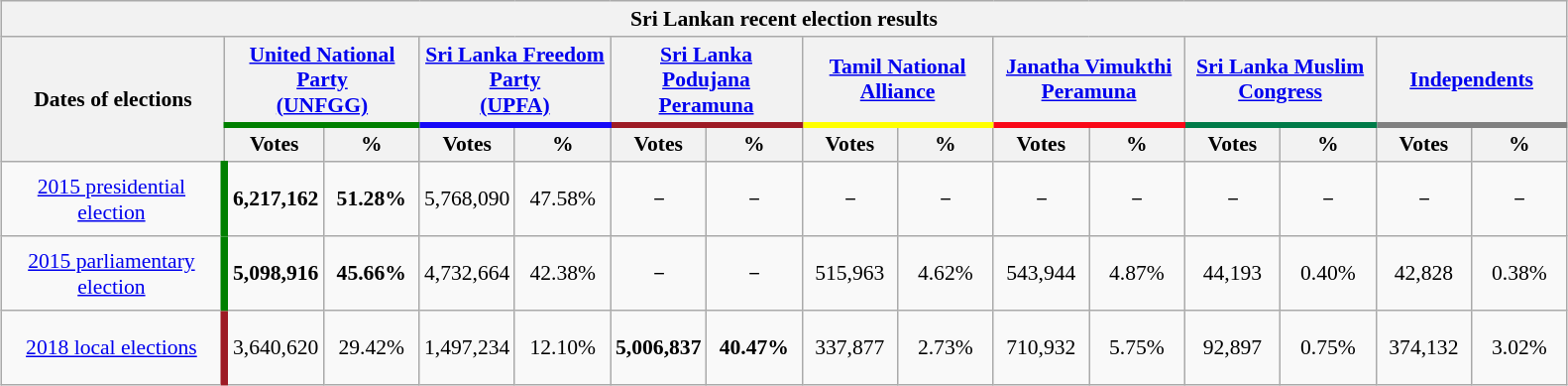<table class="wikitable" style="margin:1em auto; text-align:center; font-size:90%;">
<tr>
<th colspan=15 style="width:800px;">Sri Lankan recent election results</th>
</tr>
<tr>
<th rowspan="2" style="width: 10em">Dates of elections</th>
<th colspan="2" style="border-bottom:4px solid green; "><a href='#'>United National Party</a><br><a href='#'>(UNFGG)</a></th>
<th colspan="2" style="border-bottom:4px solid #1609F7; "><a href='#'>Sri Lanka Freedom Party</a><br><a href='#'>(UPFA)</a></th>
<th colspan="2" style="border-bottom:4px solid #9D1B25; "><a href='#'>Sri Lanka Podujana Peramuna</a></th>
<th colspan="2" style="border-bottom:4px solid #ff0;"><a href='#'>Tamil National Alliance</a></th>
<th colspan="2" style="border-bottom:4px solid #F90818;"><a href='#'>Janatha Vimukthi Peramuna</a></th>
<th colspan="2" style="border-bottom:4px solid #007B48;"><a href='#'>Sri Lanka Muslim Congress</a></th>
<th colspan="2" style="border-bottom:4px solid grey;"><a href='#'>Independents</a></th>
</tr>
<tr style="background:#e9e9e9; text-align:center;">
<th style="width: 4em">Votes</th>
<th style="width: 4em">%</th>
<th style="width: 4em">Votes</th>
<th style="width: 4em">%</th>
<th style="width: 4em">Votes</th>
<th style="width: 4em">%</th>
<th style="width: 4em">Votes</th>
<th style="width: 4em">%</th>
<th style="width: 4em">Votes</th>
<th style="width: 4em">%</th>
<th style="width: 4em">Votes</th>
<th style="width: 4em">%</th>
<th style="width: 4em">Votes</th>
<th style="width: 4em">%</th>
</tr>
<tr style="height:50px">
<td style="border-right:5px solid green; "><a href='#'>2015 presidential election</a></td>
<td style="font-weight:bold;">6,217,162</td>
<td style="font-weight:bold;">51.28%</td>
<td>5,768,090</td>
<td>47.58%</td>
<td>－</td>
<td>－</td>
<td>－</td>
<td>－</td>
<td>－</td>
<td>－</td>
<td>－</td>
<td>－</td>
<td>－</td>
<td>－</td>
</tr>
<tr style="height:50px">
<td style="border-right:5px solid green; "><a href='#'>2015 parliamentary election</a></td>
<td style="font-weight:bold;">5,098,916</td>
<td style="font-weight:bold;">45.66%</td>
<td>4,732,664</td>
<td>42.38%</td>
<td>－</td>
<td>－</td>
<td>515,963</td>
<td>4.62%</td>
<td>543,944</td>
<td>4.87%</td>
<td>44,193</td>
<td>0.40%</td>
<td>42,828</td>
<td>0.38%</td>
</tr>
<tr style="height:50px" background:#eee;">
<td style="border-right:5px solid #9D1B25; "><a href='#'>2018 local elections</a></td>
<td>3,640,620</td>
<td>29.42%</td>
<td>1,497,234</td>
<td>12.10%</td>
<td style="font-weight:bold;">5,006,837</td>
<td style="font-weight:bold;">40.47%</td>
<td>337,877</td>
<td>2.73%</td>
<td>710,932</td>
<td>5.75%</td>
<td>92,897</td>
<td>0.75%</td>
<td>374,132</td>
<td>3.02%</td>
</tr>
</table>
